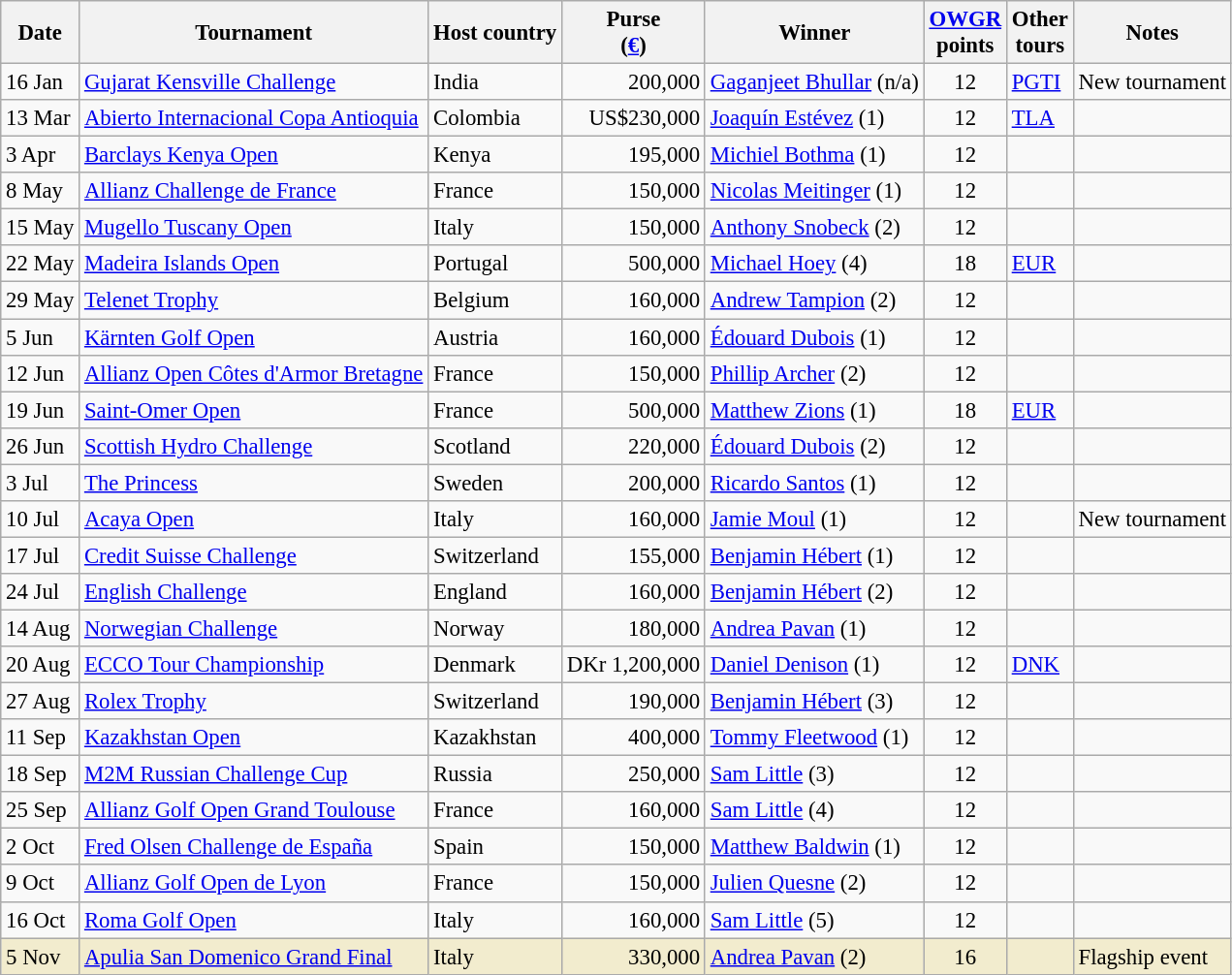<table class="wikitable" style="font-size:95%">
<tr>
<th>Date</th>
<th>Tournament</th>
<th>Host country</th>
<th>Purse<br>(<a href='#'>€</a>)</th>
<th>Winner</th>
<th><a href='#'>OWGR</a><br>points</th>
<th>Other<br>tours</th>
<th>Notes</th>
</tr>
<tr>
<td>16 Jan</td>
<td><a href='#'>Gujarat Kensville Challenge</a></td>
<td>India</td>
<td align=right>200,000</td>
<td> <a href='#'>Gaganjeet Bhullar</a> (n/a)</td>
<td align=center>12</td>
<td><a href='#'>PGTI</a></td>
<td>New tournament</td>
</tr>
<tr>
<td>13 Mar</td>
<td><a href='#'>Abierto Internacional Copa Antioquia</a></td>
<td>Colombia</td>
<td align=right>US$230,000</td>
<td> <a href='#'>Joaquín Estévez</a> (1)</td>
<td align=center>12</td>
<td><a href='#'>TLA</a></td>
<td></td>
</tr>
<tr>
<td>3 Apr</td>
<td><a href='#'>Barclays Kenya Open</a></td>
<td>Kenya</td>
<td align=right>195,000</td>
<td> <a href='#'>Michiel Bothma</a> (1)</td>
<td align=center>12</td>
<td></td>
<td></td>
</tr>
<tr>
<td>8 May</td>
<td><a href='#'>Allianz Challenge de France</a></td>
<td>France</td>
<td align=right>150,000</td>
<td> <a href='#'>Nicolas Meitinger</a> (1)</td>
<td align=center>12</td>
<td></td>
<td></td>
</tr>
<tr>
<td>15 May</td>
<td><a href='#'>Mugello Tuscany Open</a></td>
<td>Italy</td>
<td align=right>150,000</td>
<td> <a href='#'>Anthony Snobeck</a> (2)</td>
<td align=center>12</td>
<td></td>
<td></td>
</tr>
<tr>
<td>22 May</td>
<td><a href='#'>Madeira Islands Open</a></td>
<td>Portugal</td>
<td align=right>500,000</td>
<td> <a href='#'>Michael Hoey</a> (4)</td>
<td align=center>18</td>
<td><a href='#'>EUR</a></td>
<td></td>
</tr>
<tr>
<td>29 May</td>
<td><a href='#'>Telenet Trophy</a></td>
<td>Belgium</td>
<td align=right>160,000</td>
<td> <a href='#'>Andrew Tampion</a> (2)</td>
<td align=center>12</td>
<td></td>
<td></td>
</tr>
<tr>
<td>5 Jun</td>
<td><a href='#'>Kärnten Golf Open</a></td>
<td>Austria</td>
<td align=right>160,000</td>
<td> <a href='#'>Édouard Dubois</a> (1)</td>
<td align=center>12</td>
<td></td>
<td></td>
</tr>
<tr>
<td>12 Jun</td>
<td><a href='#'>Allianz Open Côtes d'Armor Bretagne</a></td>
<td>France</td>
<td align=right>150,000</td>
<td> <a href='#'>Phillip Archer</a> (2)</td>
<td align=center>12</td>
<td></td>
<td></td>
</tr>
<tr>
<td>19 Jun</td>
<td><a href='#'>Saint-Omer Open</a></td>
<td>France</td>
<td align=right>500,000</td>
<td> <a href='#'>Matthew Zions</a> (1)</td>
<td align=center>18</td>
<td><a href='#'>EUR</a></td>
<td></td>
</tr>
<tr>
<td>26 Jun</td>
<td><a href='#'>Scottish Hydro Challenge</a></td>
<td>Scotland</td>
<td align=right>220,000</td>
<td> <a href='#'>Édouard Dubois</a> (2)</td>
<td align=center>12</td>
<td></td>
<td></td>
</tr>
<tr>
<td>3 Jul</td>
<td><a href='#'>The Princess</a></td>
<td>Sweden</td>
<td align=right>200,000</td>
<td> <a href='#'>Ricardo Santos</a> (1)</td>
<td align=center>12</td>
<td></td>
<td></td>
</tr>
<tr>
<td>10 Jul</td>
<td><a href='#'>Acaya Open</a></td>
<td>Italy</td>
<td align=right>160,000</td>
<td> <a href='#'>Jamie Moul</a> (1)</td>
<td align=center>12</td>
<td></td>
<td>New tournament</td>
</tr>
<tr>
<td>17 Jul</td>
<td><a href='#'>Credit Suisse Challenge</a></td>
<td>Switzerland</td>
<td align=right>155,000</td>
<td> <a href='#'>Benjamin Hébert</a> (1)</td>
<td align=center>12</td>
<td></td>
<td></td>
</tr>
<tr>
<td>24 Jul</td>
<td><a href='#'>English Challenge</a></td>
<td>England</td>
<td align=right>160,000</td>
<td> <a href='#'>Benjamin Hébert</a> (2)</td>
<td align=center>12</td>
<td></td>
<td></td>
</tr>
<tr>
<td>14 Aug</td>
<td><a href='#'>Norwegian Challenge</a></td>
<td>Norway</td>
<td align=right>180,000</td>
<td> <a href='#'>Andrea Pavan</a> (1)</td>
<td align=center>12</td>
<td></td>
<td></td>
</tr>
<tr>
<td>20 Aug</td>
<td><a href='#'>ECCO Tour Championship</a></td>
<td>Denmark</td>
<td align=right>DKr 1,200,000</td>
<td> <a href='#'>Daniel Denison</a> (1)</td>
<td align=center>12</td>
<td><a href='#'>DNK</a></td>
<td></td>
</tr>
<tr>
<td>27 Aug</td>
<td><a href='#'>Rolex Trophy</a></td>
<td>Switzerland</td>
<td align=right>190,000</td>
<td> <a href='#'>Benjamin Hébert</a> (3)</td>
<td align=center>12</td>
<td></td>
<td></td>
</tr>
<tr>
<td>11 Sep</td>
<td><a href='#'>Kazakhstan Open</a></td>
<td>Kazakhstan</td>
<td align=right>400,000</td>
<td> <a href='#'>Tommy Fleetwood</a> (1)</td>
<td align=center>12</td>
<td></td>
<td></td>
</tr>
<tr>
<td>18 Sep</td>
<td><a href='#'>M2M Russian Challenge Cup</a></td>
<td>Russia</td>
<td align=right>250,000</td>
<td> <a href='#'>Sam Little</a> (3)</td>
<td align=center>12</td>
<td></td>
<td></td>
</tr>
<tr>
<td>25 Sep</td>
<td><a href='#'>Allianz Golf Open Grand Toulouse</a></td>
<td>France</td>
<td align=right>160,000</td>
<td> <a href='#'>Sam Little</a> (4)</td>
<td align=center>12</td>
<td></td>
<td></td>
</tr>
<tr>
<td>2 Oct</td>
<td><a href='#'>Fred Olsen Challenge de España</a></td>
<td>Spain</td>
<td align=right>150,000</td>
<td> <a href='#'>Matthew Baldwin</a> (1)</td>
<td align=center>12</td>
<td></td>
<td></td>
</tr>
<tr>
<td>9 Oct</td>
<td><a href='#'>Allianz Golf Open de Lyon</a></td>
<td>France</td>
<td align=right>150,000</td>
<td> <a href='#'>Julien Quesne</a> (2)</td>
<td align=center>12</td>
<td></td>
<td></td>
</tr>
<tr>
<td>16 Oct</td>
<td><a href='#'>Roma Golf Open</a></td>
<td>Italy</td>
<td align=right>160,000</td>
<td> <a href='#'>Sam Little</a> (5)</td>
<td align=center>12</td>
<td></td>
<td></td>
</tr>
<tr style="background:#f2ecce;">
<td>5 Nov</td>
<td><a href='#'>Apulia San Domenico Grand Final</a></td>
<td>Italy</td>
<td align=right>330,000</td>
<td> <a href='#'>Andrea Pavan</a> (2)</td>
<td align=center>16</td>
<td></td>
<td>Flagship event</td>
</tr>
</table>
